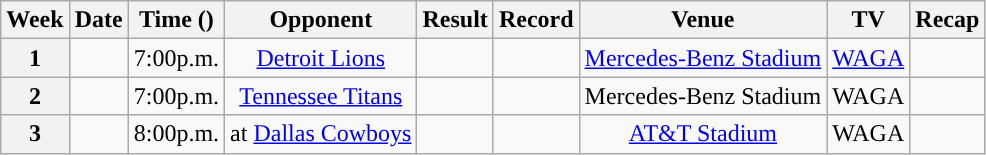<table class="wikitable" style="text-align:center">
<tr>
<th>Week</th>
<th>Date</th>
<th>Time (<a href='#'></a>)</th>
<th>Opponent</th>
<th>Result</th>
<th>Record</th>
<th>Venue</th>
<th>TV</th>
<th>Recap</th>
</tr>
<tr>
<th>1</th>
<td></td>
<td>7:00p.m.</td>
<td><a href='#'>Detroit Lions</a></td>
<td></td>
<td></td>
<td><a href='#'>Mercedes-Benz Stadium</a></td>
<td><a href='#'>WAGA</a></td>
<td></td>
</tr>
<tr>
<th>2</th>
<td></td>
<td>7:00p.m.</td>
<td><a href='#'>Tennessee Titans</a></td>
<td></td>
<td></td>
<td>Mercedes-Benz Stadium</td>
<td>WAGA</td>
<td></td>
</tr>
<tr>
<th>3</th>
<td></td>
<td>8:00p.m.</td>
<td>at <a href='#'>Dallas Cowboys</a></td>
<td></td>
<td></td>
<td><a href='#'>AT&T Stadium</a></td>
<td>WAGA</td>
<td></td>
</tr>
</table>
